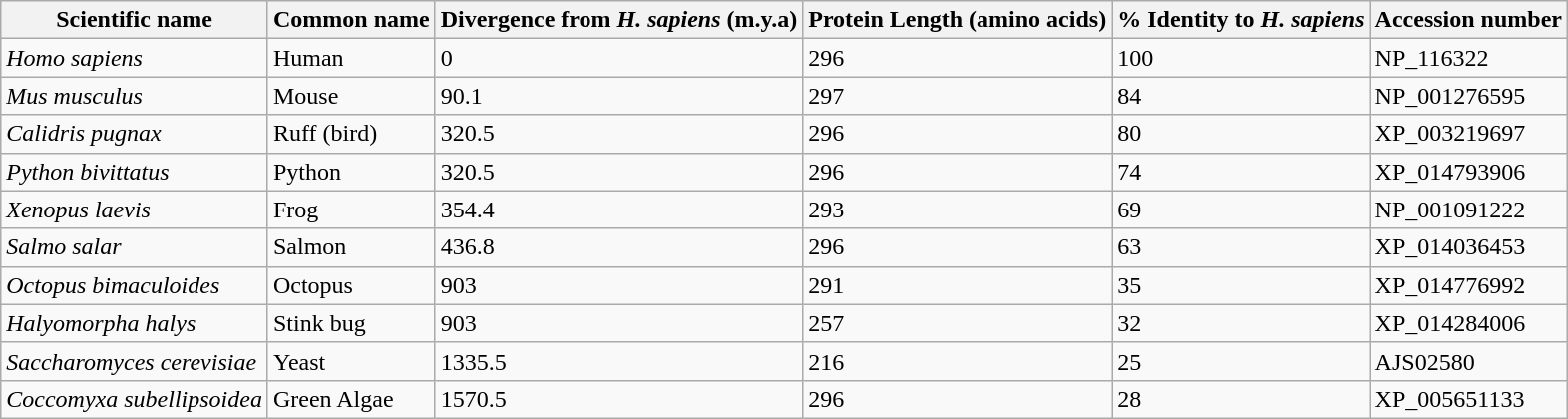<table class="wikitable">
<tr>
<th>Scientific name</th>
<th>Common name</th>
<th>Divergence from <em>H. sapiens</em> (m.y.a)</th>
<th>Protein Length (amino acids)</th>
<th>% Identity to <em>H. sapiens</em></th>
<th>Accession number</th>
</tr>
<tr>
<td><em>Homo sapiens</em></td>
<td>Human</td>
<td>0</td>
<td>296</td>
<td>100</td>
<td>NP_116322</td>
</tr>
<tr>
<td><em>Mus musculus</em></td>
<td>Mouse</td>
<td>90.1</td>
<td>297</td>
<td>84</td>
<td>NP_001276595</td>
</tr>
<tr>
<td><em>Calidris pugnax</em></td>
<td>Ruff (bird)</td>
<td>320.5</td>
<td>296</td>
<td>80</td>
<td>XP_003219697</td>
</tr>
<tr>
<td><em>Python bivittatus</em></td>
<td>Python</td>
<td>320.5</td>
<td>296</td>
<td>74</td>
<td>XP_014793906</td>
</tr>
<tr>
<td><em>Xenopus laevis</em></td>
<td>Frog</td>
<td>354.4</td>
<td>293</td>
<td>69</td>
<td>NP_001091222</td>
</tr>
<tr>
<td><em>Salmo salar</em></td>
<td>Salmon</td>
<td>436.8</td>
<td>296</td>
<td>63</td>
<td>XP_014036453</td>
</tr>
<tr>
<td><em>Octopus bimaculoides</em></td>
<td>Octopus</td>
<td>903</td>
<td>291</td>
<td>35</td>
<td>XP_014776992</td>
</tr>
<tr>
<td><em>Halyomorpha halys</em></td>
<td>Stink bug</td>
<td>903</td>
<td>257</td>
<td>32</td>
<td>XP_014284006</td>
</tr>
<tr>
<td><em>Saccharomyces cerevisiae</em></td>
<td>Yeast</td>
<td>1335.5</td>
<td>216</td>
<td>25</td>
<td>AJS02580</td>
</tr>
<tr>
<td><em>Coccomyxa subellipsoidea</em></td>
<td>Green Algae</td>
<td>1570.5</td>
<td>296</td>
<td>28</td>
<td>XP_005651133</td>
</tr>
</table>
